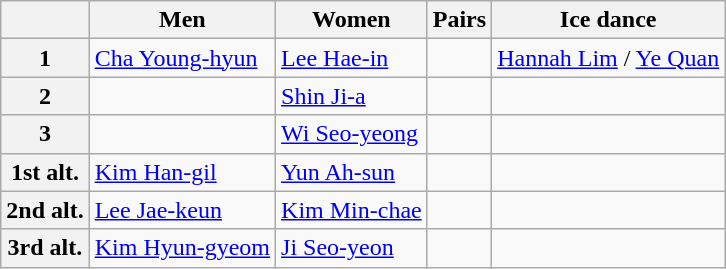<table class="wikitable">
<tr>
<th></th>
<th>Men</th>
<th>Women</th>
<th>Pairs</th>
<th>Ice dance</th>
</tr>
<tr>
<th>1</th>
<td><a href='#'>Cha Young-hyun</a></td>
<td><a href='#'>Lee Hae-in</a></td>
<td></td>
<td><a href='#'>Hannah Lim</a> / <a href='#'>Ye Quan</a></td>
</tr>
<tr>
<th>2</th>
<td></td>
<td><a href='#'>Shin Ji-a</a></td>
<td></td>
<td></td>
</tr>
<tr>
<th>3</th>
<td></td>
<td><a href='#'>Wi Seo-yeong</a></td>
<td></td>
<td></td>
</tr>
<tr>
<th>1st alt.</th>
<td><a href='#'>Kim Han-gil</a></td>
<td><a href='#'>Yun Ah-sun</a></td>
<td></td>
<td></td>
</tr>
<tr>
<th>2nd alt.</th>
<td><a href='#'>Lee Jae-keun</a></td>
<td><a href='#'>Kim Min-chae</a></td>
<td></td>
<td></td>
</tr>
<tr>
<th>3rd alt.</th>
<td><a href='#'>Kim Hyun-gyeom</a></td>
<td><a href='#'>Ji Seo-yeon</a></td>
<td></td>
<td></td>
</tr>
</table>
